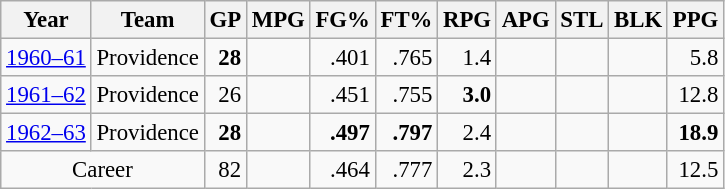<table class="wikitable sortable" style="font-size:95%; text-align:right;">
<tr>
<th>Year</th>
<th>Team</th>
<th>GP</th>
<th>MPG</th>
<th>FG%</th>
<th>FT%</th>
<th>RPG</th>
<th>APG</th>
<th>STL</th>
<th>BLK</th>
<th>PPG</th>
</tr>
<tr>
<td style="text-align:left;"><a href='#'>1960–61</a></td>
<td style="text-align:left;">Providence</td>
<td><strong>28</strong></td>
<td></td>
<td>.401</td>
<td>.765</td>
<td>1.4</td>
<td></td>
<td></td>
<td></td>
<td>5.8</td>
</tr>
<tr>
<td style="text-align:left;"><a href='#'>1961–62</a></td>
<td style="text-align:left;">Providence</td>
<td>26</td>
<td></td>
<td>.451</td>
<td>.755</td>
<td><strong>3.0</strong></td>
<td></td>
<td></td>
<td></td>
<td>12.8</td>
</tr>
<tr>
<td style="text-align:left;"><a href='#'>1962–63</a></td>
<td style="text-align:left;">Providence</td>
<td><strong>28</strong></td>
<td></td>
<td><strong>.497</strong></td>
<td><strong>.797</strong></td>
<td>2.4</td>
<td></td>
<td></td>
<td></td>
<td><strong>18.9</strong></td>
</tr>
<tr class="sortbottom">
<td colspan="2" style="text-align:center;">Career</td>
<td>82</td>
<td></td>
<td>.464</td>
<td>.777</td>
<td>2.3</td>
<td></td>
<td></td>
<td></td>
<td>12.5</td>
</tr>
</table>
